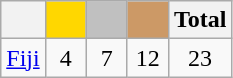<table class="wikitable">
<tr>
<th></th>
<th style="background-color:gold">        </th>
<th style="background-color:silver">      </th>
<th style="background-color:#CC9966">      </th>
<th>Total</th>
</tr>
<tr align="center">
<td> <a href='#'>Fiji</a></td>
<td>4</td>
<td>7</td>
<td>12</td>
<td>23</td>
</tr>
</table>
